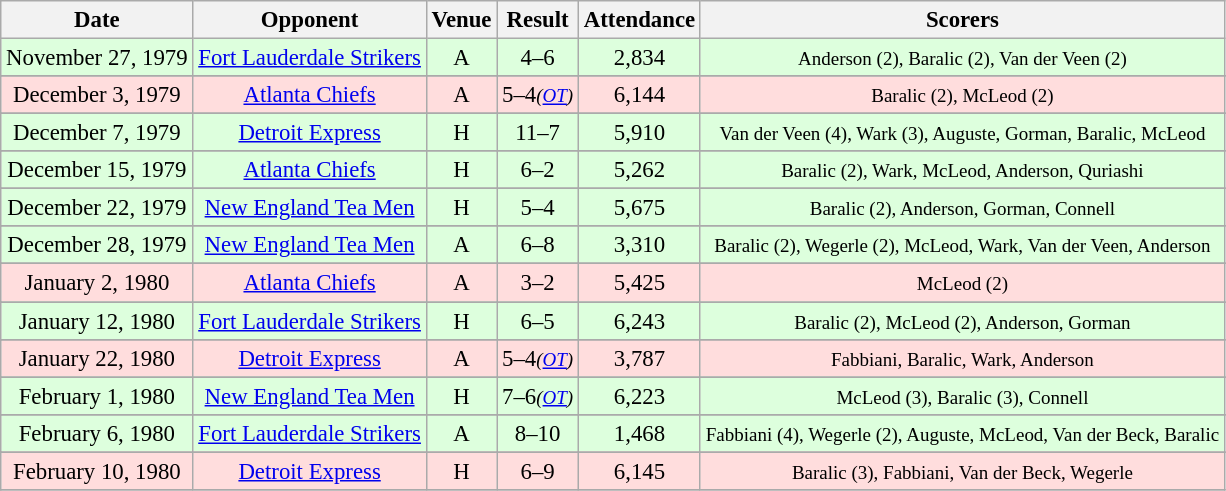<table class="wikitable" style="font-size:95%; text-align:center">
<tr>
<th>Date</th>
<th>Opponent</th>
<th>Venue</th>
<th>Result</th>
<th>Attendance</th>
<th>Scorers</th>
</tr>
<tr bgcolor="#ddffdd">
<td>November 27, 1979</td>
<td><a href='#'>Fort Lauderdale Strikers</a></td>
<td>A</td>
<td>4–6</td>
<td>2,834</td>
<td><small>Anderson (2), Baralic (2), Van der Veen (2)</small></td>
</tr>
<tr>
</tr>
<tr bgcolor="#ffdddd">
<td>December 3, 1979</td>
<td><a href='#'>Atlanta Chiefs</a></td>
<td>A</td>
<td>5–4<small><em>(<a href='#'>OT</a>)</em></small></td>
<td>6,144</td>
<td><small>Baralic (2), McLeod (2)</small></td>
</tr>
<tr>
</tr>
<tr bgcolor="ddffdd">
<td>December 7, 1979</td>
<td><a href='#'>Detroit Express</a></td>
<td>H</td>
<td>11–7</td>
<td>5,910</td>
<td><small> Van der Veen (4), Wark (3), Auguste, Gorman, Baralic, McLeod</small></td>
</tr>
<tr>
</tr>
<tr bgcolor="#ddffdd">
<td>December 15, 1979</td>
<td><a href='#'>Atlanta Chiefs</a></td>
<td>H</td>
<td>6–2</td>
<td>5,262</td>
<td><small>Baralic (2), Wark, McLeod, Anderson, Quriashi</small></td>
</tr>
<tr>
</tr>
<tr bgcolor="#ddffdd">
<td>December 22, 1979</td>
<td><a href='#'>New England Tea Men</a></td>
<td>H</td>
<td>5–4</td>
<td>5,675</td>
<td><small>Baralic (2), Anderson, Gorman, Connell</small></td>
</tr>
<tr>
</tr>
<tr bgcolor="#ddffdd">
<td>December 28, 1979</td>
<td><a href='#'>New England Tea Men</a></td>
<td>A</td>
<td>6–8</td>
<td>3,310</td>
<td><small>Baralic (2), Wegerle (2), McLeod, Wark, Van der Veen, Anderson</small></td>
</tr>
<tr>
</tr>
<tr bgcolor="#ffdddd">
<td>January 2, 1980</td>
<td><a href='#'>Atlanta Chiefs</a></td>
<td>A</td>
<td>3–2</td>
<td>5,425</td>
<td><small> McLeod (2)</small></td>
</tr>
<tr>
</tr>
<tr bgcolor="#ddffdd">
<td> January 12, 1980</td>
<td><a href='#'>Fort Lauderdale Strikers</a></td>
<td>H</td>
<td>6–5</td>
<td>6,243</td>
<td><small>Baralic (2), McLeod (2), Anderson, Gorman</small></td>
</tr>
<tr>
</tr>
<tr bgcolor="#ffdddd">
<td> January 22, 1980</td>
<td><a href='#'>Detroit Express</a></td>
<td>A</td>
<td>5–4<small><em>(<a href='#'>OT</a>)</em></small></td>
<td>3,787</td>
<td><small>Fabbiani, Baralic, Wark, Anderson</small></td>
</tr>
<tr>
</tr>
<tr bgcolor="#ddffdd">
<td> February 1, 1980</td>
<td><a href='#'>New England Tea Men</a></td>
<td>H</td>
<td>7–6<small><em>(<a href='#'>OT</a>)</em></small></td>
<td>6,223</td>
<td><small>McLeod (3), Baralic (3), Connell</small></td>
</tr>
<tr>
</tr>
<tr bgcolor="#ddffdd">
<td> February 6, 1980</td>
<td><a href='#'>Fort Lauderdale Strikers</a></td>
<td>A</td>
<td>8–10</td>
<td>1,468</td>
<td><small>Fabbiani (4), Wegerle (2), Auguste, McLeod, Van der Beck, Baralic</small></td>
</tr>
<tr>
</tr>
<tr bgcolor="#ffdddd">
<td> February 10, 1980</td>
<td><a href='#'>Detroit Express</a></td>
<td>H</td>
<td>6–9</td>
<td>6,145</td>
<td><small>Baralic (3), Fabbiani, Van der Beck, Wegerle</small></td>
</tr>
<tr>
</tr>
</table>
